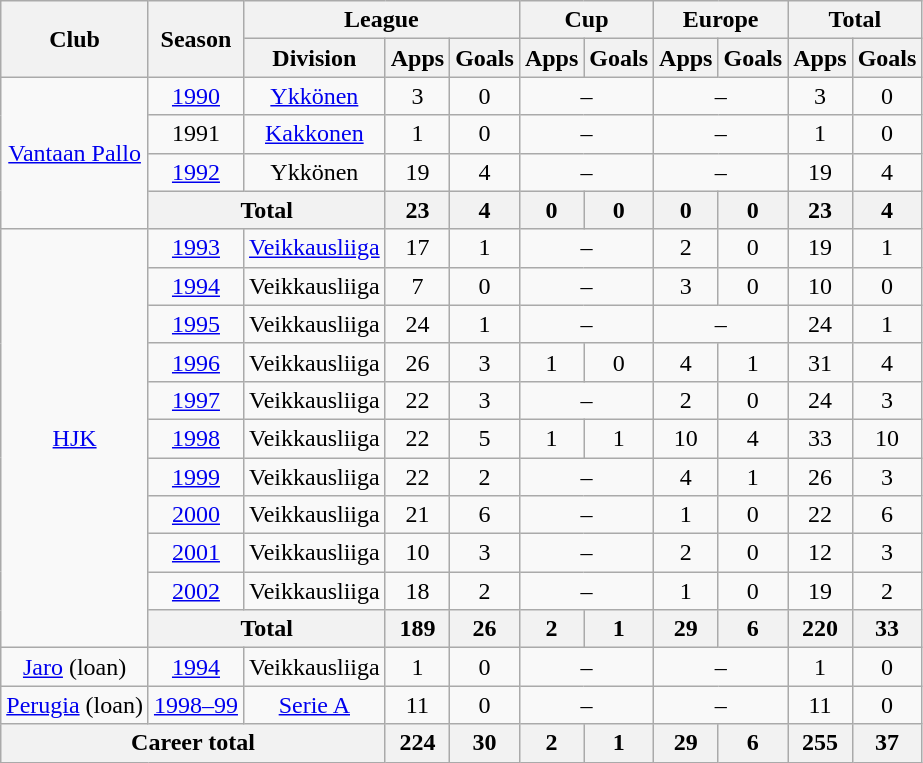<table class="wikitable" style="text-align:center">
<tr>
<th rowspan="2">Club</th>
<th rowspan="2">Season</th>
<th colspan="3">League</th>
<th colspan="2">Cup</th>
<th colspan="2">Europe</th>
<th colspan="2">Total</th>
</tr>
<tr>
<th>Division</th>
<th>Apps</th>
<th>Goals</th>
<th>Apps</th>
<th>Goals</th>
<th>Apps</th>
<th>Goals</th>
<th>Apps</th>
<th>Goals</th>
</tr>
<tr>
<td rowspan=4><a href='#'>Vantaan Pallo</a></td>
<td><a href='#'>1990</a></td>
<td><a href='#'>Ykkönen</a></td>
<td>3</td>
<td>0</td>
<td colspan=2>–</td>
<td colspan=2>–</td>
<td>3</td>
<td>0</td>
</tr>
<tr>
<td>1991</td>
<td><a href='#'>Kakkonen</a></td>
<td>1</td>
<td>0</td>
<td colspan=2>–</td>
<td colspan=2>–</td>
<td>1</td>
<td>0</td>
</tr>
<tr>
<td><a href='#'>1992</a></td>
<td>Ykkönen</td>
<td>19</td>
<td>4</td>
<td colspan=2>–</td>
<td colspan=2>–</td>
<td>19</td>
<td>4</td>
</tr>
<tr>
<th colspan=2>Total</th>
<th>23</th>
<th>4</th>
<th>0</th>
<th>0</th>
<th>0</th>
<th>0</th>
<th>23</th>
<th>4</th>
</tr>
<tr>
<td rowspan=11><a href='#'>HJK</a></td>
<td><a href='#'>1993</a></td>
<td><a href='#'>Veikkausliiga</a></td>
<td>17</td>
<td>1</td>
<td colspan=2>–</td>
<td>2</td>
<td>0</td>
<td>19</td>
<td>1</td>
</tr>
<tr>
<td><a href='#'>1994</a></td>
<td>Veikkausliiga</td>
<td>7</td>
<td>0</td>
<td colspan=2>–</td>
<td>3</td>
<td>0</td>
<td>10</td>
<td>0</td>
</tr>
<tr>
<td><a href='#'>1995</a></td>
<td>Veikkausliiga</td>
<td>24</td>
<td>1</td>
<td colspan=2>–</td>
<td colspan=2>–</td>
<td>24</td>
<td>1</td>
</tr>
<tr>
<td><a href='#'>1996</a></td>
<td>Veikkausliiga</td>
<td>26</td>
<td>3</td>
<td>1</td>
<td>0</td>
<td>4</td>
<td>1</td>
<td>31</td>
<td>4</td>
</tr>
<tr>
<td><a href='#'>1997</a></td>
<td>Veikkausliiga</td>
<td>22</td>
<td>3</td>
<td colspan=2>–</td>
<td>2</td>
<td>0</td>
<td>24</td>
<td>3</td>
</tr>
<tr>
<td><a href='#'>1998</a></td>
<td>Veikkausliiga</td>
<td>22</td>
<td>5</td>
<td>1</td>
<td>1</td>
<td>10</td>
<td>4</td>
<td>33</td>
<td>10</td>
</tr>
<tr>
<td><a href='#'>1999</a></td>
<td>Veikkausliiga</td>
<td>22</td>
<td>2</td>
<td colspan=2>–</td>
<td>4</td>
<td>1</td>
<td>26</td>
<td>3</td>
</tr>
<tr>
<td><a href='#'>2000</a></td>
<td>Veikkausliiga</td>
<td>21</td>
<td>6</td>
<td colspan=2>–</td>
<td>1</td>
<td>0</td>
<td>22</td>
<td>6</td>
</tr>
<tr>
<td><a href='#'>2001</a></td>
<td>Veikkausliiga</td>
<td>10</td>
<td>3</td>
<td colspan=2>–</td>
<td>2</td>
<td>0</td>
<td>12</td>
<td>3</td>
</tr>
<tr>
<td><a href='#'>2002</a></td>
<td>Veikkausliiga</td>
<td>18</td>
<td>2</td>
<td colspan=2>–</td>
<td>1</td>
<td>0</td>
<td>19</td>
<td>2</td>
</tr>
<tr>
<th colspan=2>Total</th>
<th>189</th>
<th>26</th>
<th>2</th>
<th>1</th>
<th>29</th>
<th>6</th>
<th>220</th>
<th>33</th>
</tr>
<tr>
<td><a href='#'>Jaro</a> (loan)</td>
<td><a href='#'>1994</a></td>
<td>Veikkausliiga</td>
<td>1</td>
<td>0</td>
<td colspan=2>–</td>
<td colspan=2>–</td>
<td>1</td>
<td>0</td>
</tr>
<tr>
<td><a href='#'>Perugia</a> (loan)</td>
<td><a href='#'>1998–99</a></td>
<td><a href='#'>Serie A</a></td>
<td>11</td>
<td>0</td>
<td colspan=2>–</td>
<td colspan=2>–</td>
<td>11</td>
<td>0</td>
</tr>
<tr>
<th colspan="3">Career total</th>
<th>224</th>
<th>30</th>
<th>2</th>
<th>1</th>
<th>29</th>
<th>6</th>
<th>255</th>
<th>37</th>
</tr>
</table>
